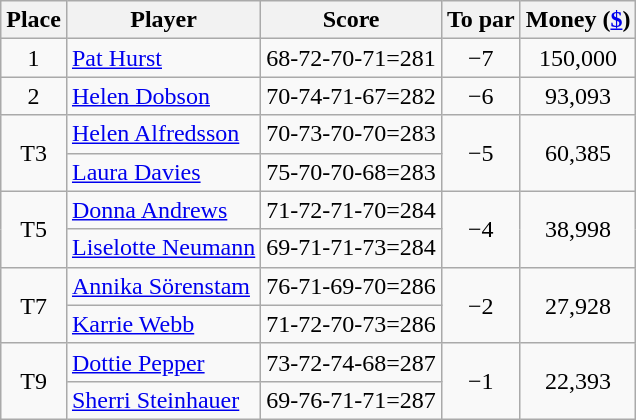<table class="wikitable">
<tr>
<th>Place</th>
<th>Player</th>
<th>Score</th>
<th>To par</th>
<th>Money (<a href='#'>$</a>)</th>
</tr>
<tr>
<td align=center>1</td>
<td> <a href='#'>Pat Hurst</a></td>
<td>68-72-70-71=281</td>
<td align=center>−7</td>
<td align=center>150,000</td>
</tr>
<tr>
<td align=center>2</td>
<td> <a href='#'>Helen Dobson</a></td>
<td>70-74-71-67=282</td>
<td align=center>−6</td>
<td align=center>93,093</td>
</tr>
<tr>
<td align=center rowspan=2>T3</td>
<td> <a href='#'>Helen Alfredsson</a></td>
<td>70-73-70-70=283</td>
<td align=center rowspan=2>−5</td>
<td align=center rowspan=2>60,385</td>
</tr>
<tr>
<td> <a href='#'>Laura Davies</a></td>
<td>75-70-70-68=283</td>
</tr>
<tr>
<td align=center rowspan=2>T5</td>
<td> <a href='#'>Donna Andrews</a></td>
<td>71-72-71-70=284</td>
<td align=center rowspan=2>−4</td>
<td align=center rowspan=2>38,998</td>
</tr>
<tr>
<td> <a href='#'>Liselotte Neumann</a></td>
<td>69-71-71-73=284</td>
</tr>
<tr>
<td align=center rowspan=2>T7</td>
<td> <a href='#'>Annika Sörenstam</a></td>
<td>76-71-69-70=286</td>
<td align=center rowspan=2>−2</td>
<td align=center rowspan=2>27,928</td>
</tr>
<tr>
<td> <a href='#'>Karrie Webb</a></td>
<td>71-72-70-73=286</td>
</tr>
<tr>
<td align=center rowspan=2>T9</td>
<td> <a href='#'>Dottie Pepper</a></td>
<td>73-72-74-68=287</td>
<td align=center rowspan=2>−1</td>
<td align=center rowspan=2>22,393</td>
</tr>
<tr>
<td> <a href='#'>Sherri Steinhauer</a></td>
<td>69-76-71-71=287</td>
</tr>
</table>
